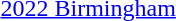<table>
<tr>
<td><a href='#'>2022 Birmingham</a></td>
<td></td>
<td></td>
<td></td>
</tr>
</table>
